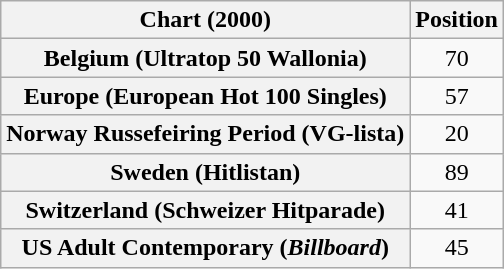<table class="wikitable sortable plainrowheaders" style="text-align:center">
<tr>
<th scope="col">Chart (2000)</th>
<th scope="col">Position</th>
</tr>
<tr>
<th scope="row">Belgium (Ultratop 50 Wallonia)</th>
<td>70</td>
</tr>
<tr>
<th scope="row">Europe (European Hot 100 Singles)</th>
<td>57</td>
</tr>
<tr>
<th scope="row">Norway Russefeiring Period (VG-lista)</th>
<td>20</td>
</tr>
<tr>
<th scope="row">Sweden (Hitlistan)</th>
<td>89</td>
</tr>
<tr>
<th scope="row">Switzerland (Schweizer Hitparade)</th>
<td>41</td>
</tr>
<tr>
<th scope="row">US Adult Contemporary (<em>Billboard</em>)</th>
<td>45</td>
</tr>
</table>
